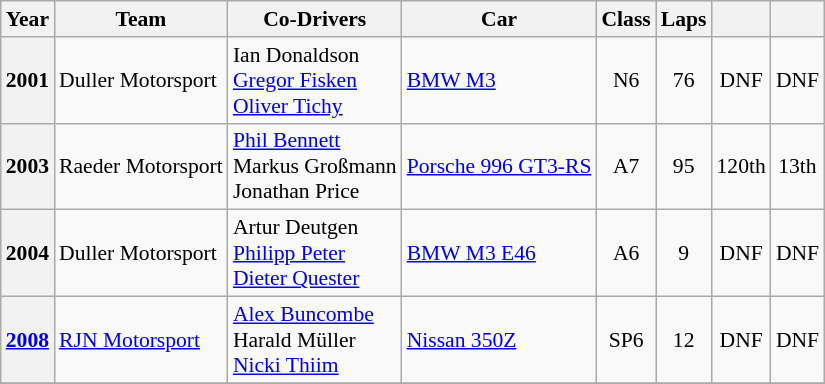<table class="wikitable" style="text-align:center; font-size:90%">
<tr>
<th>Year</th>
<th>Team</th>
<th>Co-Drivers</th>
<th>Car</th>
<th>Class</th>
<th>Laps</th>
<th></th>
<th></th>
</tr>
<tr>
<th>2001</th>
<td align="left"> Duller Motorsport</td>
<td align="left"> Ian Donaldson<br> <a href='#'>Gregor Fisken</a><br> <a href='#'>Oliver Tichy</a></td>
<td align="left"><a href='#'>BMW M3</a></td>
<td>N6</td>
<td>76</td>
<td>DNF</td>
<td>DNF</td>
</tr>
<tr>
<th>2003</th>
<td align="left"> Raeder Motorsport</td>
<td align="left"> <a href='#'>Phil Bennett</a><br> Markus Großmann<br> Jonathan Price</td>
<td align="left"><a href='#'>Porsche 996 GT3-RS</a></td>
<td>A7</td>
<td>95</td>
<td>120th</td>
<td>13th</td>
</tr>
<tr>
<th>2004</th>
<td align="left"> Duller Motorsport</td>
<td align="left"> Artur Deutgen<br> <a href='#'>Philipp Peter</a><br> <a href='#'>Dieter Quester</a></td>
<td align="left"><a href='#'>BMW M3 E46</a></td>
<td>A6</td>
<td>9</td>
<td>DNF</td>
<td>DNF</td>
</tr>
<tr>
<th><a href='#'>2008</a></th>
<td align="left"> <a href='#'>RJN Motorsport</a></td>
<td align="left"> <a href='#'>Alex Buncombe</a><br> Harald Müller<br> <a href='#'>Nicki Thiim</a></td>
<td align="left"><a href='#'>Nissan 350Z</a></td>
<td>SP6</td>
<td>12</td>
<td>DNF</td>
<td>DNF</td>
</tr>
<tr>
</tr>
</table>
